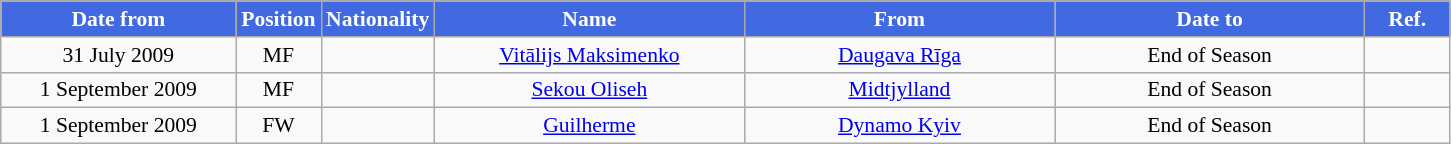<table class="wikitable" style="text-align:center; font-size:90%; ">
<tr>
<th style="background:#4169E1; color:white; width:150px;">Date from</th>
<th style="background:#4169E1; color:white; width:50px;">Position</th>
<th style="background:#4169E1; color:white; width:50px;">Nationality</th>
<th style="background:#4169E1; color:white; width:200px;">Name</th>
<th style="background:#4169E1; color:white; width:200px;">From</th>
<th style="background:#4169E1; color:white; width:200px;">Date to</th>
<th style="background:#4169E1; color:white; width:50px;">Ref.</th>
</tr>
<tr>
<td>31 July 2009</td>
<td>MF</td>
<td></td>
<td><a href='#'>Vitālijs Maksimenko</a></td>
<td><a href='#'>Daugava Rīga</a></td>
<td>End of Season</td>
<td></td>
</tr>
<tr>
<td>1 September 2009</td>
<td>MF</td>
<td></td>
<td><a href='#'>Sekou Oliseh</a></td>
<td><a href='#'>Midtjylland</a></td>
<td>End of Season</td>
<td></td>
</tr>
<tr>
<td>1 September 2009</td>
<td>FW</td>
<td></td>
<td><a href='#'>Guilherme</a></td>
<td><a href='#'>Dynamo Kyiv</a></td>
<td>End of Season</td>
<td></td>
</tr>
</table>
